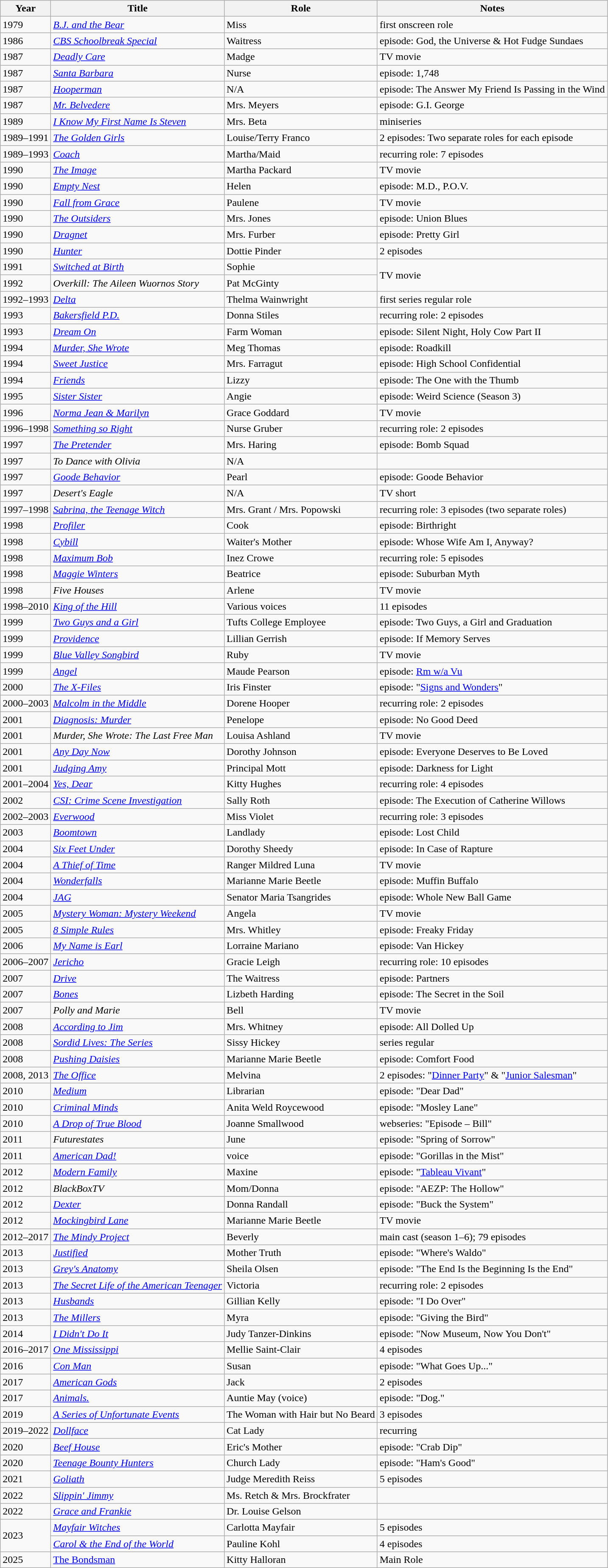<table class="wikitable sortable">
<tr>
<th>Year</th>
<th>Title</th>
<th>Role</th>
<th class="unsortable">Notes</th>
</tr>
<tr>
<td>1979</td>
<td><em><a href='#'>B.J. and the Bear</a></em></td>
<td>Miss</td>
<td>first onscreen role</td>
</tr>
<tr>
<td>1986</td>
<td><em><a href='#'>CBS Schoolbreak Special</a></em></td>
<td>Waitress</td>
<td>episode: God, the Universe & Hot Fudge Sundaes</td>
</tr>
<tr>
<td>1987</td>
<td><em><a href='#'>Deadly Care</a></em></td>
<td>Madge</td>
<td>TV movie</td>
</tr>
<tr>
<td>1987</td>
<td><em><a href='#'>Santa Barbara</a></em></td>
<td>Nurse</td>
<td>episode: 1,748</td>
</tr>
<tr>
<td>1987</td>
<td><em><a href='#'>Hooperman</a></em></td>
<td>N/A</td>
<td>episode: The Answer My Friend Is Passing in the Wind</td>
</tr>
<tr>
<td>1987</td>
<td><em><a href='#'>Mr. Belvedere</a></em></td>
<td>Mrs. Meyers</td>
<td>episode: G.I. George</td>
</tr>
<tr>
<td>1989</td>
<td><em><a href='#'>I Know My First Name Is Steven</a></em></td>
<td>Mrs. Beta</td>
<td>miniseries</td>
</tr>
<tr>
<td>1989–1991</td>
<td><em><a href='#'>The Golden Girls</a></em></td>
<td>Louise/Terry Franco</td>
<td>2 episodes: Two separate roles for each episode</td>
</tr>
<tr>
<td>1989–1993</td>
<td><em><a href='#'>Coach</a></em></td>
<td>Martha/Maid</td>
<td>recurring role: 7 episodes</td>
</tr>
<tr>
<td>1990</td>
<td><em><a href='#'>The Image</a></em></td>
<td>Martha Packard</td>
<td>TV movie</td>
</tr>
<tr>
<td>1990</td>
<td><em><a href='#'>Empty Nest</a></em></td>
<td>Helen</td>
<td>episode: M.D., P.O.V.</td>
</tr>
<tr>
<td>1990</td>
<td><em><a href='#'>Fall from Grace</a></em></td>
<td>Paulene</td>
<td>TV movie</td>
</tr>
<tr>
<td>1990</td>
<td><em><a href='#'>The Outsiders</a></em></td>
<td>Mrs. Jones</td>
<td>episode: Union Blues</td>
</tr>
<tr>
<td>1990</td>
<td><em><a href='#'>Dragnet</a></em></td>
<td>Mrs. Furber</td>
<td>episode: Pretty Girl</td>
</tr>
<tr>
<td>1990</td>
<td><em><a href='#'>Hunter</a></em></td>
<td>Dottie Pinder</td>
<td>2 episodes</td>
</tr>
<tr>
<td>1991</td>
<td><em><a href='#'>Switched at Birth</a></em></td>
<td>Sophie</td>
<td rowspan="2">TV movie</td>
</tr>
<tr>
<td>1992</td>
<td><em>Overkill: The Aileen Wuornos Story</em></td>
<td>Pat McGinty</td>
</tr>
<tr>
<td>1992–1993</td>
<td><em><a href='#'>Delta</a></em></td>
<td>Thelma Wainwright</td>
<td>first series regular role</td>
</tr>
<tr>
<td>1993</td>
<td><em><a href='#'>Bakersfield P.D.</a></em></td>
<td>Donna Stiles</td>
<td>recurring role: 2 episodes</td>
</tr>
<tr>
<td>1993</td>
<td><em><a href='#'>Dream On</a></em></td>
<td>Farm Woman</td>
<td>episode: Silent Night, Holy Cow Part II</td>
</tr>
<tr>
<td>1994</td>
<td><em><a href='#'>Murder, She Wrote</a></em></td>
<td>Meg Thomas</td>
<td>episode: Roadkill</td>
</tr>
<tr>
<td>1994</td>
<td><em><a href='#'>Sweet Justice</a></em></td>
<td>Mrs. Farragut</td>
<td>episode: High School Confidential</td>
</tr>
<tr>
<td>1994</td>
<td><em><a href='#'>Friends</a></em></td>
<td>Lizzy</td>
<td>episode: The One with the Thumb</td>
</tr>
<tr>
<td>1995</td>
<td><em><a href='#'>Sister Sister</a></em></td>
<td>Angie</td>
<td>episode: Weird Science (Season 3)</td>
</tr>
<tr>
<td>1996</td>
<td><em><a href='#'>Norma Jean & Marilyn</a></em></td>
<td>Grace Goddard</td>
<td>TV movie</td>
</tr>
<tr>
<td>1996–1998</td>
<td><em><a href='#'>Something so Right</a></em></td>
<td>Nurse Gruber</td>
<td>recurring role: 2 episodes</td>
</tr>
<tr>
<td>1997</td>
<td><em><a href='#'>The Pretender</a></em></td>
<td>Mrs. Haring</td>
<td>episode: Bomb Squad</td>
</tr>
<tr>
<td>1997</td>
<td><em>To Dance with Olivia</em></td>
<td>N/A</td>
<td></td>
</tr>
<tr>
<td>1997</td>
<td><em><a href='#'>Goode Behavior</a></em></td>
<td>Pearl</td>
<td>episode: Goode Behavior</td>
</tr>
<tr>
<td>1997</td>
<td><em>Desert's Eagle</em></td>
<td>N/A</td>
<td>TV short</td>
</tr>
<tr>
<td>1997–1998</td>
<td><em><a href='#'>Sabrina, the Teenage Witch</a></em></td>
<td>Mrs. Grant / Mrs. Popowski</td>
<td>recurring role: 3 episodes (two separate roles)</td>
</tr>
<tr>
<td>1998</td>
<td><em><a href='#'>Profiler</a></em></td>
<td>Cook</td>
<td>episode: Birthright</td>
</tr>
<tr>
<td>1998</td>
<td><em><a href='#'>Cybill</a></em></td>
<td>Waiter's Mother</td>
<td>episode: Whose Wife Am I, Anyway?</td>
</tr>
<tr>
<td>1998</td>
<td><em><a href='#'>Maximum Bob</a></em></td>
<td>Inez Crowe</td>
<td>recurring role: 5 episodes</td>
</tr>
<tr>
<td>1998</td>
<td><em><a href='#'>Maggie Winters</a></em></td>
<td>Beatrice</td>
<td>episode: Suburban Myth</td>
</tr>
<tr>
<td>1998</td>
<td><em>Five Houses</em></td>
<td>Arlene</td>
<td>TV movie</td>
</tr>
<tr>
<td>1998–2010</td>
<td><em><a href='#'>King of the Hill</a></em></td>
<td>Various voices</td>
<td>11 episodes</td>
</tr>
<tr>
<td>1999</td>
<td><em><a href='#'>Two Guys and a Girl</a></em></td>
<td>Tufts College Employee</td>
<td>episode: Two Guys, a Girl and Graduation</td>
</tr>
<tr>
<td>1999</td>
<td><em><a href='#'>Providence</a></em></td>
<td>Lillian Gerrish</td>
<td>episode: If Memory Serves</td>
</tr>
<tr>
<td>1999</td>
<td><em><a href='#'>Blue Valley Songbird</a></em></td>
<td>Ruby</td>
<td>TV movie</td>
</tr>
<tr>
<td>1999</td>
<td><em><a href='#'>Angel</a></em></td>
<td>Maude Pearson</td>
<td>episode: <a href='#'>Rm w/a Vu</a></td>
</tr>
<tr>
<td>2000</td>
<td><em><a href='#'>The X-Files</a></em></td>
<td>Iris Finster</td>
<td>episode: "<a href='#'>Signs and Wonders</a>"</td>
</tr>
<tr>
<td>2000–2003</td>
<td><em><a href='#'>Malcolm in the Middle</a></em></td>
<td>Dorene Hooper</td>
<td>recurring role: 2 episodes</td>
</tr>
<tr>
<td>2001</td>
<td><em><a href='#'>Diagnosis: Murder</a></em></td>
<td>Penelope</td>
<td>episode: No Good Deed</td>
</tr>
<tr>
<td>2001</td>
<td><em>Murder, She Wrote: The Last Free Man</em></td>
<td>Louisa Ashland</td>
<td>TV movie</td>
</tr>
<tr>
<td>2001</td>
<td><em><a href='#'>Any Day Now</a></em></td>
<td>Dorothy Johnson</td>
<td>episode: Everyone Deserves to Be Loved</td>
</tr>
<tr>
<td>2001</td>
<td><em><a href='#'>Judging Amy</a></em></td>
<td>Principal Mott</td>
<td>episode: Darkness for Light</td>
</tr>
<tr>
<td>2001–2004</td>
<td><em><a href='#'>Yes, Dear</a></em></td>
<td>Kitty Hughes</td>
<td>recurring role: 4 episodes</td>
</tr>
<tr>
<td>2002</td>
<td><em><a href='#'>CSI: Crime Scene Investigation</a></em></td>
<td>Sally Roth</td>
<td>episode: The Execution of Catherine Willows</td>
</tr>
<tr>
<td>2002–2003</td>
<td><em><a href='#'>Everwood</a></em></td>
<td>Miss Violet</td>
<td>recurring role: 3 episodes</td>
</tr>
<tr>
<td>2003</td>
<td><em><a href='#'>Boomtown</a></em></td>
<td>Landlady</td>
<td>episode: Lost Child</td>
</tr>
<tr>
<td>2004</td>
<td><em><a href='#'>Six Feet Under</a></em></td>
<td>Dorothy Sheedy</td>
<td>episode: In Case of Rapture</td>
</tr>
<tr>
<td>2004</td>
<td><em><a href='#'>A Thief of Time</a></em></td>
<td>Ranger Mildred Luna</td>
<td>TV movie</td>
</tr>
<tr>
<td>2004</td>
<td><em><a href='#'>Wonderfalls</a></em></td>
<td>Marianne Marie Beetle</td>
<td>episode: Muffin Buffalo</td>
</tr>
<tr>
<td>2004</td>
<td><em><a href='#'>JAG</a></em></td>
<td>Senator Maria Tsangrides</td>
<td>episode: Whole New Ball Game</td>
</tr>
<tr>
<td>2005</td>
<td><em><a href='#'>Mystery Woman: Mystery Weekend</a></em></td>
<td>Angela</td>
<td>TV movie</td>
</tr>
<tr>
<td>2005</td>
<td><em><a href='#'>8 Simple Rules</a></em></td>
<td>Mrs. Whitley</td>
<td>episode: Freaky Friday</td>
</tr>
<tr>
<td>2006</td>
<td><em><a href='#'>My Name is Earl</a></em></td>
<td>Lorraine Mariano</td>
<td>episode: Van Hickey</td>
</tr>
<tr>
<td>2006–2007</td>
<td><em><a href='#'>Jericho</a></em></td>
<td>Gracie Leigh</td>
<td>recurring role: 10 episodes</td>
</tr>
<tr>
<td>2007</td>
<td><em><a href='#'>Drive</a></em></td>
<td>The Waitress</td>
<td>episode: Partners</td>
</tr>
<tr>
<td>2007</td>
<td><em><a href='#'>Bones</a></em></td>
<td>Lizbeth Harding</td>
<td>episode: The Secret in the Soil</td>
</tr>
<tr>
<td>2007</td>
<td><em>Polly and Marie</em></td>
<td>Bell</td>
<td>TV movie</td>
</tr>
<tr>
<td>2008</td>
<td><em><a href='#'>According to Jim</a></em></td>
<td>Mrs. Whitney</td>
<td>episode: All Dolled Up</td>
</tr>
<tr>
<td>2008</td>
<td><em><a href='#'>Sordid Lives: The Series</a></em></td>
<td>Sissy Hickey</td>
<td>series regular</td>
</tr>
<tr>
<td>2008</td>
<td><em><a href='#'>Pushing Daisies</a></em></td>
<td>Marianne Marie Beetle</td>
<td>episode: Comfort Food</td>
</tr>
<tr>
<td>2008, 2013</td>
<td><em><a href='#'>The Office</a></em></td>
<td>Melvina</td>
<td>2 episodes: "<a href='#'>Dinner Party</a>" & "<a href='#'>Junior Salesman</a>"</td>
</tr>
<tr>
<td>2010</td>
<td><em><a href='#'>Medium</a></em></td>
<td>Librarian</td>
<td>episode: "Dear Dad"</td>
</tr>
<tr>
<td>2010</td>
<td><em><a href='#'>Criminal Minds</a></em></td>
<td>Anita Weld Roycewood</td>
<td>episode: "Mosley Lane"</td>
</tr>
<tr>
<td>2010</td>
<td><em><a href='#'>A Drop of True Blood</a></em></td>
<td>Joanne Smallwood</td>
<td>webseries: "Episode – Bill"</td>
</tr>
<tr>
<td>2011</td>
<td><em>Futurestates</em></td>
<td>June</td>
<td>episode: "Spring of Sorrow"</td>
</tr>
<tr>
<td>2011</td>
<td><em><a href='#'>American Dad!</a></em></td>
<td>voice</td>
<td>episode: "Gorillas in the Mist"</td>
</tr>
<tr>
<td>2012</td>
<td><em><a href='#'>Modern Family</a></em></td>
<td>Maxine</td>
<td>episode: "<a href='#'>Tableau Vivant</a>"</td>
</tr>
<tr>
<td>2012</td>
<td><em>BlackBoxTV</em></td>
<td>Mom/Donna</td>
<td>episode: "AEZP: The Hollow"</td>
</tr>
<tr>
<td>2012</td>
<td><em><a href='#'>Dexter</a></em></td>
<td>Donna Randall</td>
<td>episode: "Buck the System"</td>
</tr>
<tr>
<td>2012</td>
<td><em><a href='#'>Mockingbird Lane</a></em></td>
<td>Marianne Marie Beetle</td>
<td>TV movie</td>
</tr>
<tr>
<td>2012–2017</td>
<td><em><a href='#'>The Mindy Project</a></em></td>
<td>Beverly</td>
<td>main cast (season 1–6); 79 episodes</td>
</tr>
<tr>
<td>2013</td>
<td><em><a href='#'>Justified</a></em></td>
<td>Mother Truth</td>
<td>episode: "Where's Waldo"</td>
</tr>
<tr>
<td>2013</td>
<td><em><a href='#'>Grey's Anatomy</a></em></td>
<td>Sheila Olsen</td>
<td>episode: "The End Is the Beginning Is the End"</td>
</tr>
<tr>
<td>2013</td>
<td><em><a href='#'>The Secret Life of the American Teenager</a></em></td>
<td>Victoria</td>
<td>recurring role: 2 episodes</td>
</tr>
<tr>
<td>2013</td>
<td><em><a href='#'>Husbands</a></em></td>
<td>Gillian Kelly</td>
<td>episode: "I Do Over"</td>
</tr>
<tr>
<td>2013</td>
<td><em><a href='#'>The Millers</a></em></td>
<td>Myra</td>
<td>episode: "Giving the Bird"</td>
</tr>
<tr>
<td>2014</td>
<td><em><a href='#'>I Didn't Do It</a></em></td>
<td>Judy Tanzer-Dinkins</td>
<td>episode: "Now Museum, Now You Don't"</td>
</tr>
<tr>
<td>2016–2017</td>
<td><em><a href='#'>One Mississippi</a></em></td>
<td>Mellie Saint-Clair</td>
<td>4 episodes</td>
</tr>
<tr>
<td>2016</td>
<td><em><a href='#'>Con Man</a></em></td>
<td>Susan</td>
<td>episode: "What Goes Up..."</td>
</tr>
<tr>
<td>2017</td>
<td><em><a href='#'>American Gods</a></em></td>
<td>Jack</td>
<td>2 episodes</td>
</tr>
<tr>
<td>2017</td>
<td><em><a href='#'>Animals.</a></em></td>
<td>Auntie May (voice)</td>
<td>episode: "Dog."</td>
</tr>
<tr>
<td>2019</td>
<td><em><a href='#'>A Series of Unfortunate Events</a></em></td>
<td>The Woman with Hair but No Beard</td>
<td>3 episodes</td>
</tr>
<tr>
<td>2019–2022</td>
<td><em><a href='#'>Dollface</a></em></td>
<td>Cat Lady</td>
<td>recurring</td>
</tr>
<tr>
<td>2020</td>
<td><em><a href='#'>Beef House</a></em></td>
<td>Eric's Mother</td>
<td>episode: "Crab Dip"</td>
</tr>
<tr>
<td>2020</td>
<td><em><a href='#'>Teenage Bounty Hunters</a></em></td>
<td>Church Lady</td>
<td>episode: "Ham's Good"</td>
</tr>
<tr>
<td>2021</td>
<td><em><a href='#'>Goliath</a></em></td>
<td>Judge Meredith Reiss</td>
<td>5 episodes</td>
</tr>
<tr>
<td>2022</td>
<td><em><a href='#'>Slippin' Jimmy</a></em></td>
<td>Ms. Retch & Mrs. Brockfrater</td>
<td></td>
</tr>
<tr>
<td>2022</td>
<td><em><a href='#'>Grace and Frankie</a></em></td>
<td>Dr. Louise Gelson</td>
<td></td>
</tr>
<tr>
<td rowspan="2">2023</td>
<td><em><a href='#'>Mayfair Witches</a></em></td>
<td>Carlotta Mayfair</td>
<td>5 episodes</td>
</tr>
<tr>
<td><em><a href='#'>Carol & the End of the World</a></em></td>
<td>Pauline Kohl</td>
<td>4 episodes</td>
</tr>
<tr>
<td>2025</td>
<td><a href='#'>The Bondsman</a></td>
<td>Kitty Halloran</td>
<td>Main Role</td>
</tr>
</table>
